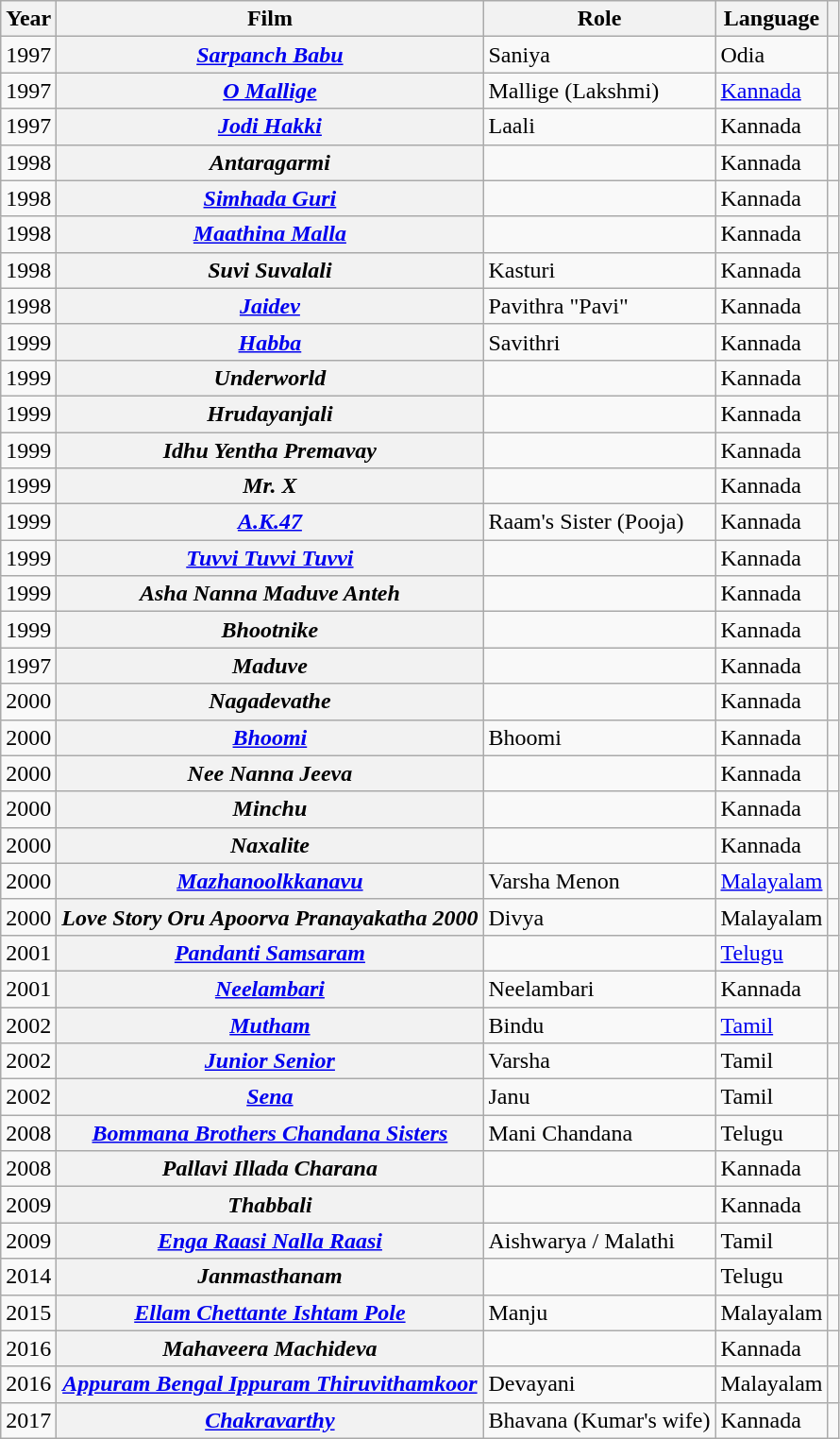<table class="wikitable plainrowheaders sortable">
<tr>
<th scope="col">Year</th>
<th scope="col">Film</th>
<th scope="col">Role</th>
<th scope="col">Language</th>
<th scope="col" class="unsortable"></th>
</tr>
<tr>
<td>1997</td>
<th scope="row"><em><a href='#'>Sarpanch Babu</a></em></th>
<td>Saniya</td>
<td>Odia</td>
<td></td>
</tr>
<tr>
<td>1997</td>
<th scope="row"><em><a href='#'>O Mallige</a></em></th>
<td>Mallige (Lakshmi)</td>
<td><a href='#'>Kannada</a></td>
<td></td>
</tr>
<tr>
<td>1997</td>
<th scope="row"><em><a href='#'>Jodi Hakki</a></em></th>
<td>Laali</td>
<td>Kannada</td>
<td></td>
</tr>
<tr>
<td>1998</td>
<th scope="row"><em>Antaragarmi</em></th>
<td></td>
<td>Kannada</td>
<td></td>
</tr>
<tr>
<td>1998</td>
<th scope="row"><em><a href='#'>Simhada Guri</a></em></th>
<td></td>
<td>Kannada</td>
<td></td>
</tr>
<tr>
<td>1998</td>
<th scope="row"><em><a href='#'>Maathina Malla</a></em></th>
<td></td>
<td>Kannada</td>
<td></td>
</tr>
<tr>
<td>1998</td>
<th scope="row"><em>Suvi Suvalali</em></th>
<td>Kasturi</td>
<td>Kannada</td>
<td></td>
</tr>
<tr>
<td>1998</td>
<th scope="row"><em><a href='#'>Jaidev</a></em></th>
<td>Pavithra "Pavi"</td>
<td>Kannada</td>
<td></td>
</tr>
<tr>
<td>1999</td>
<th scope="row"><em><a href='#'>Habba</a></em></th>
<td>Savithri</td>
<td>Kannada</td>
<td></td>
</tr>
<tr>
<td>1999</td>
<th scope="row"><em>Underworld</em></th>
<td></td>
<td>Kannada</td>
<td></td>
</tr>
<tr>
<td>1999</td>
<th scope="row"><em>Hrudayanjali</em></th>
<td></td>
<td>Kannada</td>
<td></td>
</tr>
<tr>
<td>1999</td>
<th scope="row"><em>Idhu Yentha Premavay</em></th>
<td></td>
<td>Kannada</td>
<td></td>
</tr>
<tr>
<td>1999</td>
<th scope="row"><em>Mr. X</em></th>
<td></td>
<td>Kannada</td>
<td></td>
</tr>
<tr>
<td>1999</td>
<th scope="row"><em><a href='#'>A.K.47</a></em></th>
<td>Raam's Sister (Pooja)</td>
<td>Kannada</td>
<td></td>
</tr>
<tr>
<td>1999</td>
<th scope="row"><em><a href='#'>Tuvvi Tuvvi Tuvvi</a></em></th>
<td></td>
<td>Kannada</td>
<td></td>
</tr>
<tr>
<td>1999</td>
<th scope="row"><em>Asha Nanna Maduve Anteh</em></th>
<td></td>
<td>Kannada</td>
<td></td>
</tr>
<tr>
<td>1999</td>
<th scope="row"><em>Bhootnike</em></th>
<td></td>
<td>Kannada</td>
<td></td>
</tr>
<tr>
<td>1997</td>
<th scope="row"><em>Maduve</em></th>
<td></td>
<td>Kannada</td>
<td></td>
</tr>
<tr>
<td>2000</td>
<th scope="row"><em>Nagadevathe</em></th>
<td></td>
<td>Kannada</td>
<td></td>
</tr>
<tr>
<td>2000</td>
<th scope="row"><em><a href='#'>Bhoomi</a></em></th>
<td>Bhoomi</td>
<td>Kannada</td>
<td></td>
</tr>
<tr>
<td>2000</td>
<th scope="row"><em>Nee Nanna Jeeva</em></th>
<td></td>
<td>Kannada</td>
<td></td>
</tr>
<tr>
<td>2000</td>
<th scope="row"><em>Minchu</em></th>
<td></td>
<td>Kannada</td>
<td></td>
</tr>
<tr>
<td>2000</td>
<th scope="row"><em>Naxalite</em></th>
<td></td>
<td>Kannada</td>
<td></td>
</tr>
<tr>
<td>2000</td>
<th scope="row"><em><a href='#'>Mazhanoolkkanavu</a></em></th>
<td>Varsha Menon</td>
<td><a href='#'>Malayalam</a></td>
<td></td>
</tr>
<tr>
<td>2000</td>
<th scope="row"><em>Love Story Oru Apoorva Pranayakatha 2000</em></th>
<td>Divya</td>
<td>Malayalam</td>
<td></td>
</tr>
<tr>
<td>2001</td>
<th scope="row"><em><a href='#'>Pandanti Samsaram</a></em></th>
<td></td>
<td><a href='#'>Telugu</a></td>
<td></td>
</tr>
<tr>
<td>2001</td>
<th scope="row"><em><a href='#'>Neelambari</a></em></th>
<td>Neelambari</td>
<td>Kannada</td>
<td></td>
</tr>
<tr>
<td>2002</td>
<th scope="row"><em><a href='#'>Mutham</a></em></th>
<td>Bindu</td>
<td><a href='#'>Tamil</a></td>
<td></td>
</tr>
<tr>
<td>2002</td>
<th scope="row"><em><a href='#'>Junior Senior</a></em></th>
<td>Varsha</td>
<td>Tamil</td>
<td></td>
</tr>
<tr>
<td>2002</td>
<th scope="row"><em><a href='#'>Sena</a></em></th>
<td>Janu</td>
<td>Tamil</td>
<td></td>
</tr>
<tr>
<td>2008</td>
<th scope="row"><em><a href='#'>Bommana Brothers Chandana Sisters</a></em></th>
<td>Mani Chandana</td>
<td>Telugu</td>
<td></td>
</tr>
<tr>
<td>2008</td>
<th scope="row"><em>Pallavi Illada Charana</em></th>
<td></td>
<td>Kannada</td>
<td></td>
</tr>
<tr>
<td>2009</td>
<th scope="row"><em>Thabbali</em></th>
<td></td>
<td>Kannada</td>
<td></td>
</tr>
<tr>
<td>2009</td>
<th scope="row"><em><a href='#'>Enga Raasi Nalla Raasi</a></em></th>
<td>Aishwarya / Malathi</td>
<td>Tamil</td>
<td></td>
</tr>
<tr>
<td>2014</td>
<th scope="row"><em>Janmasthanam</em></th>
<td></td>
<td>Telugu</td>
<td></td>
</tr>
<tr>
<td>2015</td>
<th scope="row"><em><a href='#'>Ellam Chettante Ishtam Pole</a></em></th>
<td>Manju</td>
<td>Malayalam</td>
<td></td>
</tr>
<tr>
<td>2016</td>
<th scope="row"><em>Mahaveera Machideva</em></th>
<td></td>
<td>Kannada</td>
<td></td>
</tr>
<tr>
<td>2016</td>
<th scope="row"><em><a href='#'>Appuram Bengal Ippuram Thiruvithamkoor</a></em></th>
<td>Devayani</td>
<td>Malayalam</td>
<td></td>
</tr>
<tr>
<td>2017</td>
<th scope="row"><em><a href='#'>Chakravarthy</a></em></th>
<td>Bhavana (Kumar's wife)</td>
<td>Kannada</td>
<td></td>
</tr>
</table>
